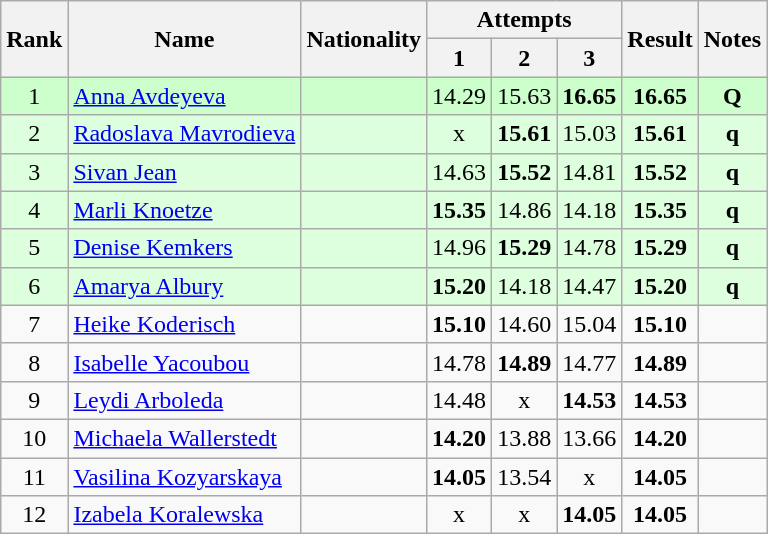<table class="wikitable sortable" style="text-align:center">
<tr>
<th rowspan=2>Rank</th>
<th rowspan=2>Name</th>
<th rowspan=2>Nationality</th>
<th colspan=3>Attempts</th>
<th rowspan=2>Result</th>
<th rowspan=2>Notes</th>
</tr>
<tr>
<th>1</th>
<th>2</th>
<th>3</th>
</tr>
<tr bgcolor=ccffcc>
<td>1</td>
<td align=left><a href='#'>Anna Avdeyeva</a></td>
<td align=left></td>
<td>14.29</td>
<td>15.63</td>
<td><strong>16.65</strong></td>
<td><strong>16.65</strong></td>
<td><strong>Q</strong></td>
</tr>
<tr bgcolor=ddffdd>
<td>2</td>
<td align=left><a href='#'>Radoslava Mavrodieva</a></td>
<td align=left></td>
<td>x</td>
<td><strong>15.61</strong></td>
<td>15.03</td>
<td><strong>15.61</strong></td>
<td><strong>q</strong></td>
</tr>
<tr bgcolor=ddffdd>
<td>3</td>
<td align=left><a href='#'>Sivan Jean</a></td>
<td align=left></td>
<td>14.63</td>
<td><strong>15.52</strong></td>
<td>14.81</td>
<td><strong>15.52</strong></td>
<td><strong>q</strong></td>
</tr>
<tr bgcolor=ddffdd>
<td>4</td>
<td align=left><a href='#'>Marli Knoetze</a></td>
<td align=left></td>
<td><strong>15.35</strong></td>
<td>14.86</td>
<td>14.18</td>
<td><strong>15.35</strong></td>
<td><strong>q</strong></td>
</tr>
<tr bgcolor=ddffdd>
<td>5</td>
<td align=left><a href='#'>Denise Kemkers</a></td>
<td align=left></td>
<td>14.96</td>
<td><strong>15.29</strong></td>
<td>14.78</td>
<td><strong>15.29</strong></td>
<td><strong>q</strong></td>
</tr>
<tr bgcolor=ddffdd>
<td>6</td>
<td align=left><a href='#'>Amarya Albury</a></td>
<td align=left></td>
<td><strong>15.20</strong></td>
<td>14.18</td>
<td>14.47</td>
<td><strong>15.20</strong></td>
<td><strong>q</strong></td>
</tr>
<tr>
<td>7</td>
<td align=left><a href='#'>Heike Koderisch</a></td>
<td align=left></td>
<td><strong>15.10</strong></td>
<td>14.60</td>
<td>15.04</td>
<td><strong>15.10</strong></td>
<td></td>
</tr>
<tr>
<td>8</td>
<td align=left><a href='#'>Isabelle Yacoubou</a></td>
<td align=left></td>
<td>14.78</td>
<td><strong>14.89</strong></td>
<td>14.77</td>
<td><strong>14.89</strong></td>
<td></td>
</tr>
<tr>
<td>9</td>
<td align=left><a href='#'>Leydi Arboleda</a></td>
<td align=left></td>
<td>14.48</td>
<td>x</td>
<td><strong>14.53</strong></td>
<td><strong>14.53</strong></td>
<td></td>
</tr>
<tr>
<td>10</td>
<td align=left><a href='#'>Michaela Wallerstedt</a></td>
<td align=left></td>
<td><strong>14.20</strong></td>
<td>13.88</td>
<td>13.66</td>
<td><strong>14.20</strong></td>
<td></td>
</tr>
<tr>
<td>11</td>
<td align=left><a href='#'>Vasilina Kozyarskaya</a></td>
<td align=left></td>
<td><strong>14.05</strong></td>
<td>13.54</td>
<td>x</td>
<td><strong>14.05</strong></td>
<td></td>
</tr>
<tr>
<td>12</td>
<td align=left><a href='#'>Izabela Koralewska</a></td>
<td align=left></td>
<td>x</td>
<td>x</td>
<td><strong>14.05</strong></td>
<td><strong>14.05</strong></td>
<td></td>
</tr>
</table>
